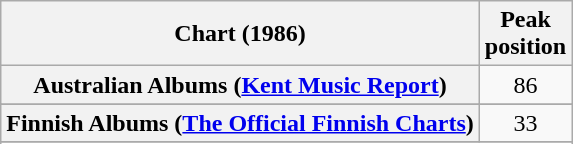<table class="wikitable sortable plainrowheaders">
<tr>
<th>Chart (1986)</th>
<th>Peak<br>position</th>
</tr>
<tr>
<th scope="row">Australian Albums (<a href='#'>Kent Music Report</a>)</th>
<td align="center">86</td>
</tr>
<tr>
</tr>
<tr>
<th scope="row">Finnish Albums (<a href='#'>The Official Finnish Charts</a>)</th>
<td align="center">33</td>
</tr>
<tr>
</tr>
<tr>
</tr>
<tr>
</tr>
</table>
